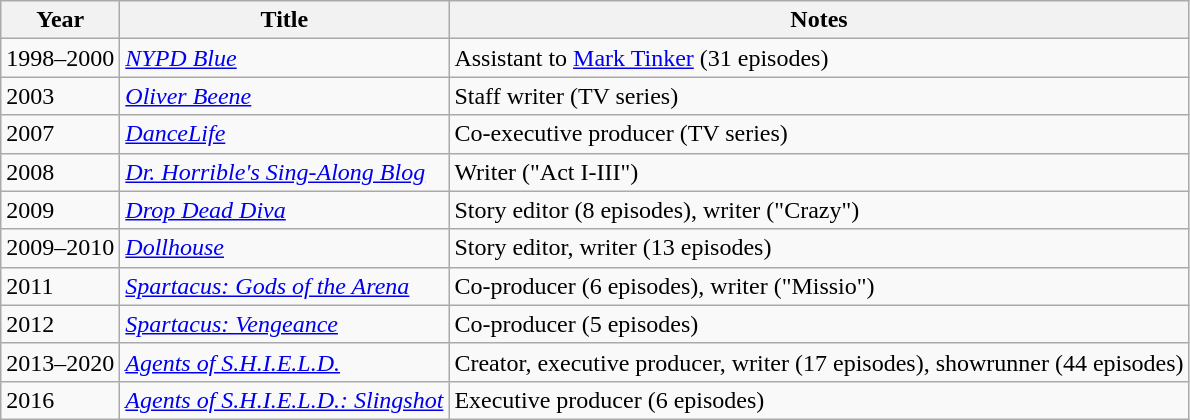<table class="wikitable sortable">
<tr>
<th>Year</th>
<th>Title</th>
<th class="unsortable">Notes</th>
</tr>
<tr>
<td>1998–2000</td>
<td><em><a href='#'>NYPD Blue</a></em></td>
<td>Assistant to <a href='#'>Mark Tinker</a> (31 episodes)</td>
</tr>
<tr>
<td>2003</td>
<td><em><a href='#'>Oliver Beene</a></em></td>
<td>Staff writer (TV series)</td>
</tr>
<tr>
<td>2007</td>
<td><em><a href='#'>DanceLife</a></em></td>
<td>Co-executive producer (TV series)</td>
</tr>
<tr>
<td>2008</td>
<td><em><a href='#'>Dr. Horrible's Sing-Along Blog</a></em></td>
<td>Writer ("Act I-III")</td>
</tr>
<tr>
<td>2009</td>
<td><em><a href='#'>Drop Dead Diva</a></em></td>
<td>Story editor (8 episodes), writer ("Crazy")</td>
</tr>
<tr>
<td>2009–2010</td>
<td><em><a href='#'>Dollhouse</a></em></td>
<td>Story editor, writer (13 episodes)</td>
</tr>
<tr>
<td>2011</td>
<td><em><a href='#'>Spartacus: Gods of the Arena</a></em></td>
<td>Co-producer (6 episodes), writer ("Missio")</td>
</tr>
<tr>
<td>2012</td>
<td><em><a href='#'>Spartacus: Vengeance</a></em></td>
<td>Co-producer (5 episodes)</td>
</tr>
<tr>
<td>2013–2020</td>
<td><em><a href='#'>Agents of S.H.I.E.L.D.</a></em></td>
<td>Creator, executive producer, writer (17 episodes), showrunner (44 episodes)</td>
</tr>
<tr>
<td>2016</td>
<td><em><a href='#'>Agents of S.H.I.E.L.D.: Slingshot</a></em></td>
<td>Executive producer (6 episodes)</td>
</tr>
</table>
